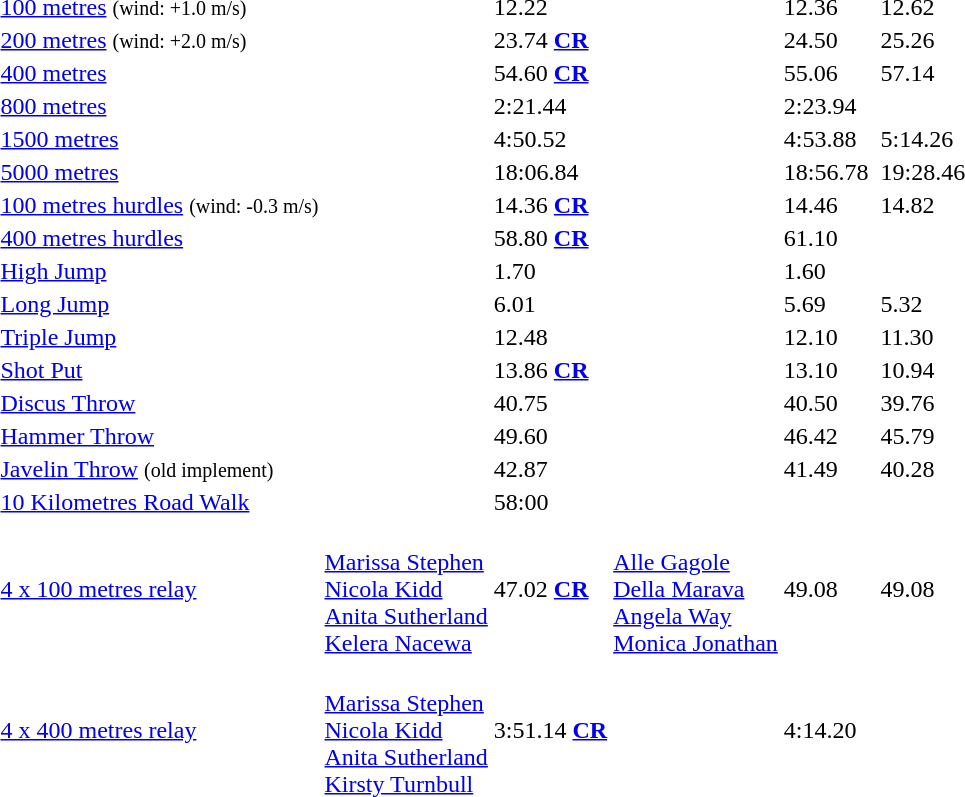<table>
<tr>
<td><a href='#'>100 metres</a> <small>(wind: +1.0 m/s)</small></td>
<td></td>
<td>12.22</td>
<td></td>
<td>12.36</td>
<td></td>
<td>12.62</td>
</tr>
<tr>
<td><a href='#'>200 metres</a> <small>(wind: +2.0 m/s)</small></td>
<td></td>
<td>23.74 <strong><a href='#'>CR</a></strong></td>
<td></td>
<td>24.50</td>
<td></td>
<td>25.26</td>
</tr>
<tr>
<td><a href='#'>400 metres</a></td>
<td></td>
<td>54.60 <strong><a href='#'>CR</a></strong></td>
<td></td>
<td>55.06</td>
<td></td>
<td>57.14</td>
</tr>
<tr>
<td><a href='#'>800 metres</a></td>
<td></td>
<td>2:21.44</td>
<td></td>
<td>2:23.94</td>
<td></td>
<td></td>
</tr>
<tr>
<td><a href='#'>1500 metres</a></td>
<td></td>
<td>4:50.52</td>
<td></td>
<td>4:53.88</td>
<td></td>
<td>5:14.26</td>
</tr>
<tr>
<td><a href='#'>5000 metres</a></td>
<td></td>
<td>18:06.84</td>
<td></td>
<td>18:56.78</td>
<td></td>
<td>19:28.46</td>
</tr>
<tr>
<td><a href='#'>100 metres hurdles</a> <small>(wind: -0.3 m/s)</small></td>
<td></td>
<td>14.36 <strong><a href='#'>CR</a></strong></td>
<td></td>
<td>14.46</td>
<td></td>
<td>14.82</td>
</tr>
<tr>
<td><a href='#'>400 metres hurdles</a></td>
<td></td>
<td>58.80 <strong><a href='#'>CR</a></strong></td>
<td></td>
<td>61.10</td>
<td></td>
<td></td>
</tr>
<tr>
<td><a href='#'>High Jump</a></td>
<td></td>
<td>1.70</td>
<td></td>
<td>1.60</td>
<td></td>
<td></td>
</tr>
<tr>
<td><a href='#'>Long Jump</a></td>
<td></td>
<td>6.01</td>
<td></td>
<td>5.69</td>
<td></td>
<td>5.32</td>
</tr>
<tr>
<td><a href='#'>Triple Jump</a></td>
<td></td>
<td>12.48</td>
<td></td>
<td>12.10</td>
<td></td>
<td>11.30</td>
</tr>
<tr>
<td><a href='#'>Shot Put</a></td>
<td></td>
<td>13.86 <strong><a href='#'>CR</a></strong></td>
<td></td>
<td>13.10</td>
<td></td>
<td>10.94</td>
</tr>
<tr>
<td><a href='#'>Discus Throw</a></td>
<td></td>
<td>40.75</td>
<td></td>
<td>40.50</td>
<td></td>
<td>39.76</td>
</tr>
<tr>
<td><a href='#'>Hammer Throw</a></td>
<td></td>
<td>49.60</td>
<td></td>
<td>46.42</td>
<td></td>
<td>45.79</td>
</tr>
<tr>
<td><a href='#'>Javelin Throw</a> <small>(old implement)</small></td>
<td></td>
<td>42.87</td>
<td></td>
<td>41.49</td>
<td></td>
<td>40.28</td>
</tr>
<tr>
<td><a href='#'>10 Kilometres Road Walk</a></td>
<td></td>
<td>58:00</td>
<td></td>
<td></td>
<td></td>
<td></td>
</tr>
<tr>
<td><a href='#'>4 x 100 metres relay</a></td>
<td> <br> <a href='#'>Marissa Stephen</a> <br> <a href='#'>Nicola Kidd</a> <br> <a href='#'>Anita Sutherland</a> <br> <a href='#'>Kelera Nacewa</a></td>
<td>47.02 <strong><a href='#'>CR</a></strong></td>
<td>  <br> <a href='#'>Alle Gagole</a> <br> <a href='#'>Della Marava</a> <br> <a href='#'>Angela Way</a> <br> <a href='#'>Monica Jonathan</a></td>
<td>49.08</td>
<td></td>
<td>49.08</td>
</tr>
<tr>
<td><a href='#'>4 x 400 metres relay</a></td>
<td>  <br> <a href='#'>Marissa Stephen</a> <br> <a href='#'>Nicola Kidd</a> <br> <a href='#'>Anita Sutherland</a> <br> <a href='#'>Kirsty Turnbull</a></td>
<td>3:51.14 <strong><a href='#'>CR</a></strong></td>
<td></td>
<td>4:14.20</td>
<td></td>
<td></td>
</tr>
</table>
